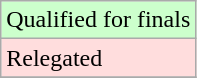<table class="wikitable">
<tr width=10px bgcolor="#ccffcc">
<td>Qualified for finals</td>
</tr>
<tr width=10px bgcolor="#ffdddd">
<td>Relegated</td>
</tr>
<tr>
</tr>
</table>
